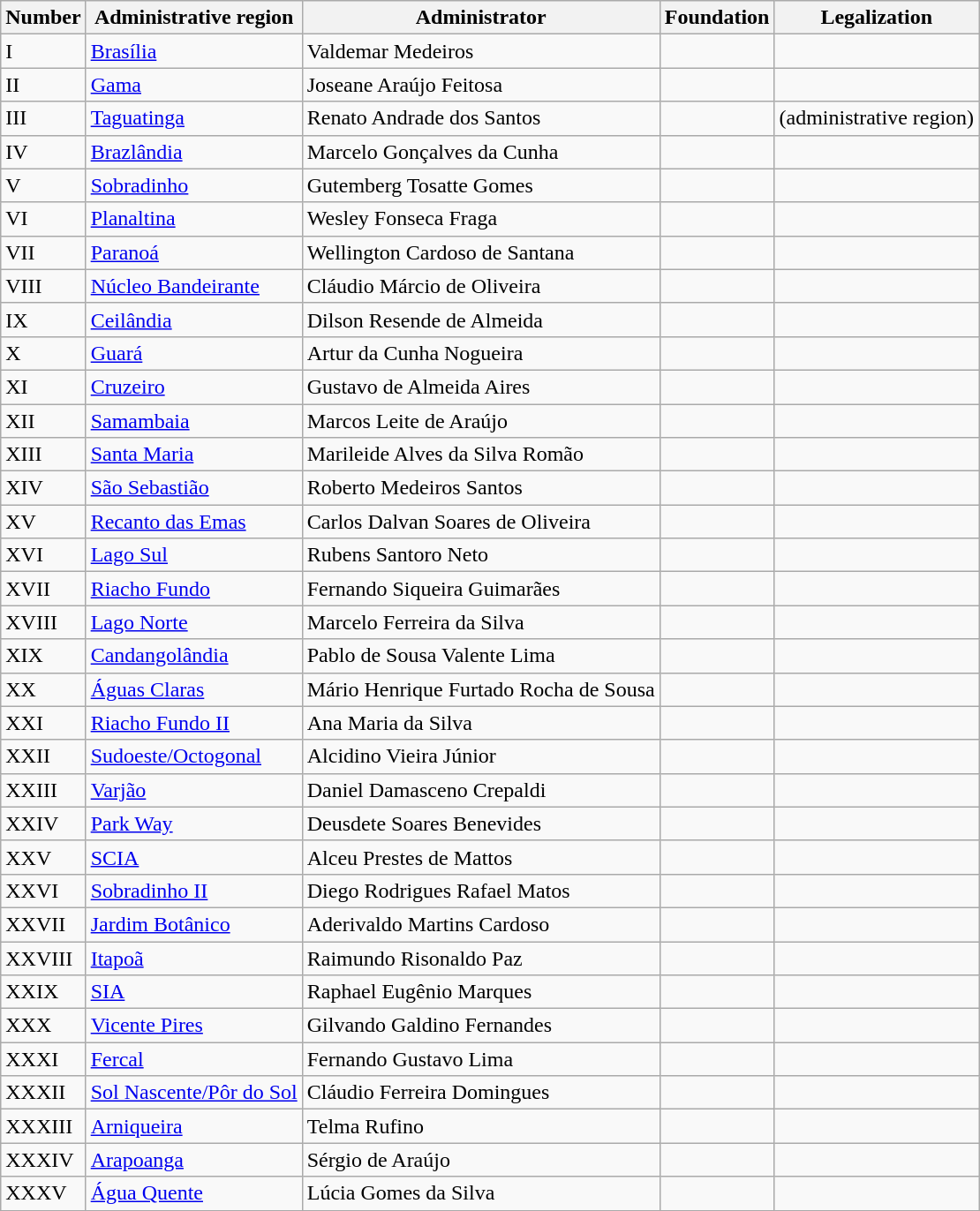<table class="wikitable sortable">
<tr>
<th>Number</th>
<th>Administrative region</th>
<th>Administrator</th>
<th>Foundation</th>
<th>Legalization</th>
</tr>
<tr>
<td data-sort-value="1">I</td>
<td><a href='#'>Brasília</a></td>
<td>Valdemar Medeiros</td>
<td></td>
<td></td>
</tr>
<tr>
<td data-sort-value="2">II</td>
<td><a href='#'>Gama</a></td>
<td>Joseane Araújo Feitosa</td>
<td></td>
<td></td>
</tr>
<tr>
<td data-sort-value="3">III</td>
<td><a href='#'>Taguatinga</a></td>
<td>Renato Andrade dos Santos</td>
<td></td>
<td> (administrative region)</td>
</tr>
<tr>
<td data-sort-value="4">IV</td>
<td><a href='#'>Brazlândia</a></td>
<td>Marcelo Gonçalves da Cunha</td>
<td></td>
<td></td>
</tr>
<tr>
<td data-sort-value="5">V</td>
<td><a href='#'>Sobradinho</a></td>
<td>Gutemberg Tosatte Gomes</td>
<td></td>
<td></td>
</tr>
<tr>
<td data-sort-value="6">VI</td>
<td><a href='#'>Planaltina</a></td>
<td>Wesley Fonseca Fraga</td>
<td></td>
<td></td>
</tr>
<tr>
<td data-sort-value="7">VII</td>
<td><a href='#'>Paranoá</a></td>
<td>Wellington Cardoso de Santana</td>
<td></td>
<td></td>
</tr>
<tr>
<td data-sort-value="8">VIII</td>
<td><a href='#'>Núcleo Bandeirante</a></td>
<td>Cláudio Márcio de Oliveira</td>
<td></td>
<td></td>
</tr>
<tr>
<td data-sort-value="9">IX</td>
<td><a href='#'>Ceilândia</a></td>
<td>Dilson Resende de Almeida</td>
<td></td>
<td></td>
</tr>
<tr>
<td data-sort-value="10">X</td>
<td><a href='#'>Guará</a></td>
<td>Artur da Cunha Nogueira</td>
<td></td>
<td></td>
</tr>
<tr>
<td data-sort-value="11">XI</td>
<td><a href='#'>Cruzeiro</a></td>
<td>Gustavo de Almeida Aires</td>
<td></td>
<td></td>
</tr>
<tr>
<td data-sort-value="12">XII</td>
<td><a href='#'>Samambaia</a></td>
<td>Marcos Leite de Araújo</td>
<td></td>
<td></td>
</tr>
<tr>
<td data-sort-value="13">XIII</td>
<td><a href='#'>Santa Maria</a></td>
<td>Marileide Alves da Silva Romão</td>
<td></td>
<td></td>
</tr>
<tr>
<td data-sort-value="14">XIV</td>
<td><a href='#'>São Sebastião</a></td>
<td>Roberto Medeiros Santos</td>
<td></td>
<td></td>
</tr>
<tr>
<td data-sort-value="15">XV</td>
<td><a href='#'>Recanto das Emas</a></td>
<td>Carlos Dalvan Soares de Oliveira</td>
<td></td>
<td></td>
</tr>
<tr>
<td data-sort-value="16">XVI</td>
<td><a href='#'>Lago Sul</a></td>
<td>Rubens Santoro Neto</td>
<td></td>
<td></td>
</tr>
<tr>
<td data-sort-value="17">XVII</td>
<td><a href='#'>Riacho Fundo</a></td>
<td>Fernando Siqueira Guimarães</td>
<td></td>
<td></td>
</tr>
<tr>
<td data-sort-value="18">XVIII</td>
<td><a href='#'>Lago Norte</a></td>
<td>Marcelo Ferreira da Silva</td>
<td></td>
<td></td>
</tr>
<tr>
<td data-sort-value="19">XIX</td>
<td><a href='#'>Candangolândia</a></td>
<td>Pablo de Sousa Valente Lima</td>
<td></td>
<td></td>
</tr>
<tr>
<td data-sort-value="20">XX</td>
<td><a href='#'>Águas Claras</a></td>
<td>Mário Henrique Furtado Rocha de Sousa</td>
<td></td>
<td></td>
</tr>
<tr>
<td data-sort-value="21">XXI</td>
<td><a href='#'>Riacho Fundo II</a></td>
<td>Ana Maria da Silva</td>
<td></td>
<td></td>
</tr>
<tr>
<td data-sort-value="22">XXII</td>
<td><a href='#'>Sudoeste/Octogonal</a></td>
<td>Alcidino Vieira Júnior</td>
<td></td>
<td></td>
</tr>
<tr>
<td data-sort-value="23">XXIII</td>
<td><a href='#'>Varjão</a></td>
<td>Daniel Damasceno Crepaldi</td>
<td></td>
<td></td>
</tr>
<tr>
<td data-sort-value="24">XXIV</td>
<td><a href='#'>Park Way</a></td>
<td>Deusdete Soares Benevides</td>
<td></td>
<td></td>
</tr>
<tr>
<td data-sort-value="25">XXV</td>
<td><a href='#'>SCIA</a></td>
<td>Alceu Prestes de Mattos</td>
<td></td>
<td></td>
</tr>
<tr>
<td data-sort-value="26">XXVI</td>
<td><a href='#'>Sobradinho II</a></td>
<td>Diego Rodrigues Rafael Matos</td>
<td></td>
<td></td>
</tr>
<tr>
<td data-sort-value="27">XXVII</td>
<td><a href='#'>Jardim Botânico</a></td>
<td>Aderivaldo Martins Cardoso</td>
<td></td>
<td></td>
</tr>
<tr>
<td data-sort-value="28">XXVIII</td>
<td><a href='#'>Itapoã</a></td>
<td>Raimundo Risonaldo Paz</td>
<td></td>
<td></td>
</tr>
<tr>
<td data-sort-value="29">XXIX</td>
<td><a href='#'>SIA</a></td>
<td>Raphael Eugênio Marques</td>
<td></td>
<td></td>
</tr>
<tr>
<td data-sort-value="30">XXX</td>
<td><a href='#'>Vicente Pires</a></td>
<td>Gilvando Galdino Fernandes</td>
<td></td>
<td></td>
</tr>
<tr>
<td data-sort-value="31">XXXI</td>
<td><a href='#'>Fercal</a></td>
<td>Fernando Gustavo Lima</td>
<td></td>
<td></td>
</tr>
<tr>
<td data-sort-value="32">XXXII</td>
<td><a href='#'>Sol Nascente/Pôr do Sol</a></td>
<td>Cláudio Ferreira Domingues</td>
<td></td>
<td></td>
</tr>
<tr>
<td data-sort-value="33">XXXIII</td>
<td><a href='#'>Arniqueira</a></td>
<td>Telma Rufino</td>
<td></td>
<td></td>
</tr>
<tr>
<td data-sort-value="34">XXXIV</td>
<td><a href='#'>Arapoanga</a></td>
<td>Sérgio de Araújo</td>
<td></td>
<td></td>
</tr>
<tr>
<td data-sort-value="35">XXXV</td>
<td><a href='#'>Água Quente</a></td>
<td>Lúcia Gomes da Silva</td>
<td></td>
<td></td>
</tr>
<tr>
</tr>
</table>
